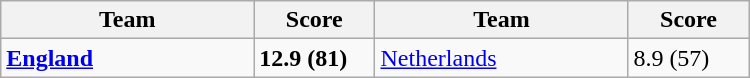<table class="wikitable" width=500>
<tr>
<th width=25%>Team</th>
<th width=12%>Score</th>
<th width=25%>Team</th>
<th width=12%>Score</th>
</tr>
<tr style="vertical-align: top;">
<td> <strong><a href='#'>England</a></strong></td>
<td><strong>12.9 (81)</strong></td>
<td> <a href='#'>Netherlands</a></td>
<td>8.9 (57)</td>
</tr>
</table>
